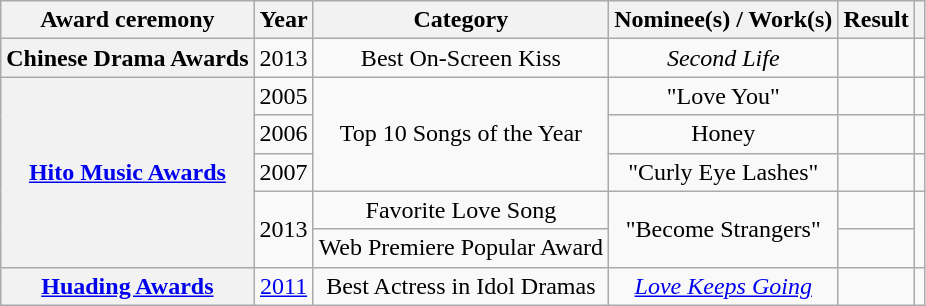<table class="wikitable sortable plainrowheaders" style="text-align:center;">
<tr>
<th scope="col">Award ceremony</th>
<th scope="col">Year</th>
<th scope="col">Category</th>
<th scope="col">Nominee(s) / Work(s)</th>
<th scope="col">Result</th>
<th scope="col" class="unsortable"></th>
</tr>
<tr>
<th scope="row">Chinese Drama Awards</th>
<td>2013</td>
<td>Best On-Screen Kiss</td>
<td><em>Second Life</em></td>
<td></td>
<td></td>
</tr>
<tr>
<th scope="row" rowspan="5"><a href='#'>Hito Music Awards</a></th>
<td>2005</td>
<td rowspan="3">Top 10 Songs of the Year</td>
<td>"Love You"</td>
<td></td>
<td align="center"></td>
</tr>
<tr>
<td>2006</td>
<td>Honey</td>
<td></td>
<td></td>
</tr>
<tr>
<td>2007</td>
<td>"Curly Eye Lashes"</td>
<td></td>
<td align="center"></td>
</tr>
<tr>
<td rowspan="2">2013</td>
<td>Favorite Love Song</td>
<td rowspan="2">"Become Strangers"</td>
<td></td>
<td rowspan="2"></td>
</tr>
<tr>
<td>Web Premiere Popular Award</td>
<td></td>
</tr>
<tr>
<th scope="row"><a href='#'>Huading Awards</a></th>
<td><a href='#'>2011</a></td>
<td>Best Actress in Idol Dramas</td>
<td><em><a href='#'>Love Keeps Going</a></em></td>
<td></td>
<td></td>
</tr>
</table>
